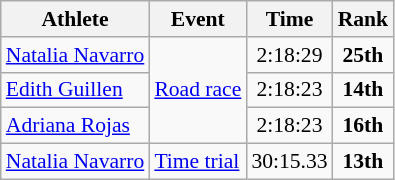<table class="wikitable" style="font-size:90%">
<tr>
<th>Athlete</th>
<th>Event</th>
<th>Time</th>
<th>Rank</th>
</tr>
<tr>
<td><a href='#'>Natalia Navarro</a></td>
<td align=center rowspan=3><a href='#'>Road race</a></td>
<td align=center>2:18:29</td>
<td align=center><strong>25th</strong></td>
</tr>
<tr>
<td><a href='#'>Edith Guillen</a></td>
<td align=center>2:18:23</td>
<td align=center><strong>14th</strong></td>
</tr>
<tr>
<td><a href='#'>Adriana Rojas</a></td>
<td align=center>2:18:23</td>
<td align=center><strong>16th</strong></td>
</tr>
<tr>
<td><a href='#'>Natalia Navarro</a></td>
<td><a href='#'>Time trial</a></td>
<td align=center>30:15.33</td>
<td align=center><strong>13th</strong></td>
</tr>
</table>
